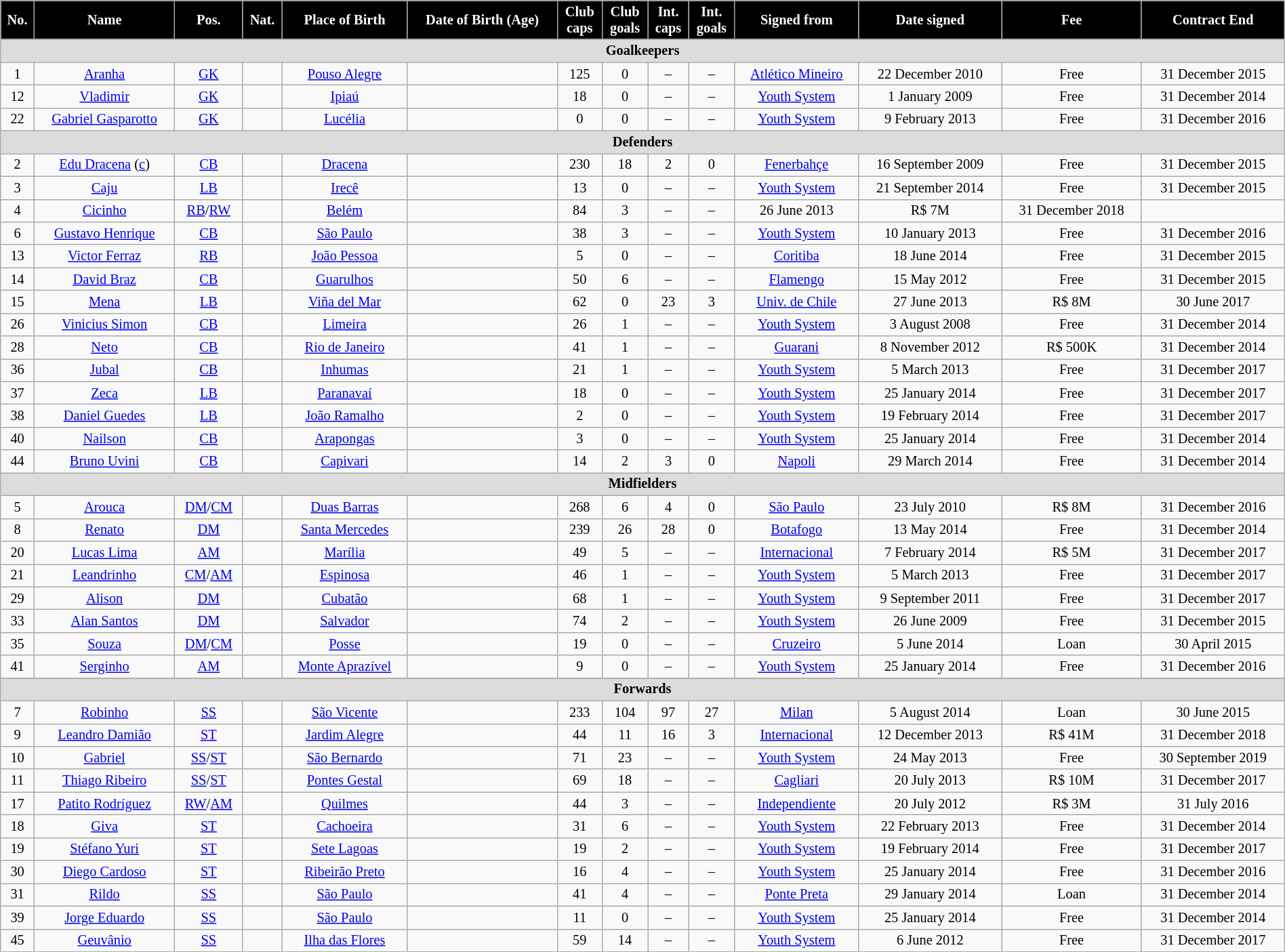<table class="wikitable" sortable style="text-align:center; font-size:85%; width:100%">
<tr>
<th style="background:#000000; color:#FFFFFF; text-align:center;">No.</th>
<th style="background:#000000; color:#FFFFFF; text-align:center;">Name</th>
<th style="background:#000000; color:#FFFFFF; text-align:center;">Pos.</th>
<th style="background:#000000; color:#FFFFFF; text-align:center;">Nat.</th>
<th style="background:#000000; color:#FFFFFF; text-align:center;">Place of Birth</th>
<th style="background:#000000; color:#FFFFFF; text-align:center;">Date of Birth (Age)</th>
<th style="background:#000000; color:#FFFFFF; text-align:center;">Club<br>caps</th>
<th style="background:#000000; color:#FFFFFF; text-align:center;">Club<br>goals</th>
<th style="background:#000000; color:#FFFFFF; text-align:center;">Int.<br>caps</th>
<th style="background:#000000; color:#FFFFFF; text-align:center;">Int.<br>goals</th>
<th style="background:#000000; color:#FFFFFF; text-align:center;">Signed from</th>
<th style="background:#000000; color:#FFFFFF; text-align:center;">Date signed</th>
<th style="background:#000000; color:#FFFFFF; text-align:center;">Fee</th>
<th style="background:#000000; color:#FFFFFF; text-align:center;">Contract End</th>
</tr>
<tr>
<th colspan="14" style="background:#dcdcdc; text-align:center;">Goalkeepers</th>
</tr>
<tr>
<td>1</td>
<td><a href='#'>Aranha</a></td>
<td><a href='#'>GK</a></td>
<td></td>
<td><a href='#'>Pouso Alegre</a> </td>
<td></td>
<td>125</td>
<td>0</td>
<td>–</td>
<td>–</td>
<td><a href='#'>Atlético Mineiro</a></td>
<td>22 December 2010</td>
<td>Free</td>
<td>31 December 2015</td>
</tr>
<tr>
<td>12</td>
<td><a href='#'>Vladimir</a></td>
<td><a href='#'>GK</a></td>
<td></td>
<td><a href='#'>Ipiaú</a> </td>
<td></td>
<td>18</td>
<td>0</td>
<td>–</td>
<td>–</td>
<td><a href='#'>Youth System</a></td>
<td>1 January 2009</td>
<td>Free</td>
<td>31 December 2014</td>
</tr>
<tr>
<td>22</td>
<td><a href='#'>Gabriel Gasparotto</a></td>
<td><a href='#'>GK</a></td>
<td></td>
<td><a href='#'>Lucélia</a> </td>
<td></td>
<td>0</td>
<td>0</td>
<td>–</td>
<td>–</td>
<td><a href='#'>Youth System</a></td>
<td>9 February 2013</td>
<td>Free</td>
<td>31 December 2016</td>
</tr>
<tr>
<th colspan="14" style="background:#dcdcdc; text-align:center;">Defenders</th>
</tr>
<tr>
<td>2</td>
<td><a href='#'>Edu Dracena</a> (<a href='#'>c</a>)</td>
<td><a href='#'>CB</a></td>
<td></td>
<td><a href='#'>Dracena</a> </td>
<td></td>
<td>230</td>
<td>18</td>
<td>2</td>
<td>0</td>
<td><a href='#'>Fenerbahçe</a> </td>
<td>16 September 2009</td>
<td>Free</td>
<td>31 December 2015</td>
</tr>
<tr>
<td>3</td>
<td><a href='#'>Caju</a></td>
<td><a href='#'>LB</a></td>
<td></td>
<td><a href='#'>Irecê</a> </td>
<td></td>
<td>13</td>
<td>0</td>
<td>–</td>
<td>–</td>
<td><a href='#'>Youth System</a></td>
<td>21 September 2014</td>
<td>Free</td>
<td>31 December 2015</td>
</tr>
<tr>
<td>4</td>
<td><a href='#'>Cicinho</a></td>
<td><a href='#'>RB</a>/<a href='#'>RW</a></td>
<td></td>
<td><a href='#'>Belém</a> </td>
<td></td>
<td>84</td>
<td>3</td>
<td>–</td>
<td>–</td>
<td>26 June 2013</td>
<td>R$ 7M</td>
<td>31 December 2018</td>
</tr>
<tr>
<td>6</td>
<td><a href='#'>Gustavo Henrique</a></td>
<td><a href='#'>CB</a></td>
<td></td>
<td><a href='#'>São Paulo</a> </td>
<td></td>
<td>38</td>
<td>3</td>
<td>–</td>
<td>–</td>
<td><a href='#'>Youth System</a></td>
<td>10 January 2013</td>
<td>Free</td>
<td>31 December 2016</td>
</tr>
<tr>
<td>13</td>
<td><a href='#'>Victor Ferraz</a></td>
<td><a href='#'>RB</a></td>
<td></td>
<td><a href='#'>João Pessoa</a> </td>
<td></td>
<td>5</td>
<td>0</td>
<td>–</td>
<td>–</td>
<td><a href='#'>Coritiba</a></td>
<td>18 June 2014</td>
<td>Free</td>
<td>31 December 2015</td>
</tr>
<tr>
<td>14</td>
<td><a href='#'>David Braz</a></td>
<td><a href='#'>CB</a></td>
<td></td>
<td><a href='#'>Guarulhos</a> </td>
<td></td>
<td>50</td>
<td>6</td>
<td>–</td>
<td>–</td>
<td><a href='#'>Flamengo</a></td>
<td>15 May 2012</td>
<td>Free</td>
<td>31 December 2015</td>
</tr>
<tr>
<td>15</td>
<td><a href='#'>Mena</a></td>
<td><a href='#'>LB</a></td>
<td></td>
<td><a href='#'>Viña del Mar</a></td>
<td></td>
<td>62</td>
<td>0</td>
<td>23</td>
<td>3</td>
<td><a href='#'>Univ. de Chile</a> </td>
<td>27 June 2013</td>
<td>R$ 8M</td>
<td>30 June 2017</td>
</tr>
<tr>
<td>26</td>
<td><a href='#'>Vinicius Simon</a></td>
<td><a href='#'>CB</a></td>
<td></td>
<td><a href='#'>Limeira</a> </td>
<td></td>
<td>26</td>
<td>1</td>
<td>–</td>
<td>–</td>
<td><a href='#'>Youth System</a></td>
<td>3 August 2008</td>
<td>Free</td>
<td>31 December 2014</td>
</tr>
<tr>
<td>28</td>
<td><a href='#'>Neto</a></td>
<td><a href='#'>CB</a></td>
<td></td>
<td><a href='#'>Rio de Janeiro</a> </td>
<td></td>
<td>41</td>
<td>1</td>
<td>–</td>
<td>–</td>
<td><a href='#'>Guarani</a></td>
<td>8 November 2012</td>
<td>R$ 500K</td>
<td>31 December 2014</td>
</tr>
<tr>
<td>36</td>
<td><a href='#'>Jubal</a></td>
<td><a href='#'>CB</a></td>
<td></td>
<td><a href='#'>Inhumas</a> </td>
<td></td>
<td>21</td>
<td>1</td>
<td>–</td>
<td>–</td>
<td><a href='#'>Youth System</a></td>
<td>5 March 2013</td>
<td>Free</td>
<td>31 December 2017</td>
</tr>
<tr>
<td>37</td>
<td><a href='#'>Zeca</a></td>
<td><a href='#'>LB</a></td>
<td></td>
<td><a href='#'>Paranavaí</a> </td>
<td></td>
<td>18</td>
<td>0</td>
<td>–</td>
<td>–</td>
<td><a href='#'>Youth System</a></td>
<td>25 January 2014</td>
<td>Free</td>
<td>31 December 2017</td>
</tr>
<tr>
<td>38</td>
<td><a href='#'>Daniel Guedes</a></td>
<td><a href='#'>LB</a></td>
<td></td>
<td><a href='#'>João Ramalho</a> </td>
<td></td>
<td>2</td>
<td>0</td>
<td>–</td>
<td>–</td>
<td><a href='#'>Youth System</a></td>
<td>19 February 2014</td>
<td>Free</td>
<td>31 December 2017</td>
</tr>
<tr>
<td>40</td>
<td><a href='#'>Nailson</a></td>
<td><a href='#'>CB</a></td>
<td></td>
<td><a href='#'>Arapongas</a> </td>
<td></td>
<td>3</td>
<td>0</td>
<td>–</td>
<td>–</td>
<td><a href='#'>Youth System</a></td>
<td>25 January 2014</td>
<td>Free</td>
<td>31 December 2014</td>
</tr>
<tr>
<td>44</td>
<td><a href='#'>Bruno Uvini</a></td>
<td><a href='#'>CB</a></td>
<td></td>
<td><a href='#'>Capivari</a> </td>
<td></td>
<td>14</td>
<td>2</td>
<td>3</td>
<td>0</td>
<td><a href='#'>Napoli</a> </td>
<td>29 March 2014</td>
<td>Free</td>
<td>31 December 2014</td>
</tr>
<tr>
<th colspan="14" style="background:#dcdcdc; text-align:center;">Midfielders</th>
</tr>
<tr>
<td>5</td>
<td><a href='#'>Arouca</a></td>
<td><a href='#'>DM</a>/<a href='#'>CM</a></td>
<td></td>
<td><a href='#'>Duas Barras</a> </td>
<td></td>
<td>268</td>
<td>6</td>
<td>4</td>
<td>0</td>
<td><a href='#'>São Paulo</a></td>
<td>23 July 2010</td>
<td>R$ 8M</td>
<td>31 December 2016</td>
</tr>
<tr>
<td>8</td>
<td><a href='#'>Renato</a></td>
<td><a href='#'>DM</a></td>
<td></td>
<td><a href='#'>Santa Mercedes</a> </td>
<td></td>
<td>239</td>
<td>26</td>
<td>28</td>
<td>0</td>
<td><a href='#'>Botafogo</a></td>
<td>13 May 2014</td>
<td>Free</td>
<td>31 December 2014</td>
</tr>
<tr>
<td>20</td>
<td><a href='#'>Lucas Lima</a></td>
<td><a href='#'>AM</a></td>
<td></td>
<td><a href='#'>Marília</a> </td>
<td></td>
<td>49</td>
<td>5</td>
<td>–</td>
<td>–</td>
<td><a href='#'>Internacional</a></td>
<td>7 February 2014</td>
<td>R$ 5M</td>
<td>31 December 2017</td>
</tr>
<tr>
<td>21</td>
<td><a href='#'>Leandrinho</a></td>
<td><a href='#'>CM</a>/<a href='#'>AM</a></td>
<td></td>
<td><a href='#'>Espinosa</a> </td>
<td></td>
<td>46</td>
<td>1</td>
<td>–</td>
<td>–</td>
<td><a href='#'>Youth System</a></td>
<td>5 March 2013</td>
<td>Free</td>
<td>31 December 2017</td>
</tr>
<tr>
<td>29</td>
<td><a href='#'>Alison</a></td>
<td><a href='#'>DM</a></td>
<td></td>
<td><a href='#'>Cubatão</a> </td>
<td></td>
<td>68</td>
<td>1</td>
<td>–</td>
<td>–</td>
<td><a href='#'>Youth System</a></td>
<td>9 September 2011</td>
<td>Free</td>
<td>31 December 2017</td>
</tr>
<tr>
<td>33</td>
<td><a href='#'>Alan Santos</a></td>
<td><a href='#'>DM</a></td>
<td></td>
<td><a href='#'>Salvador</a> </td>
<td></td>
<td>74</td>
<td>2</td>
<td>–</td>
<td>–</td>
<td><a href='#'>Youth System</a></td>
<td>26 June 2009</td>
<td>Free</td>
<td>31 December 2015</td>
</tr>
<tr>
<td>35</td>
<td><a href='#'>Souza</a></td>
<td><a href='#'>DM</a>/<a href='#'>CM</a></td>
<td></td>
<td><a href='#'>Posse</a> </td>
<td></td>
<td>19</td>
<td>0</td>
<td>–</td>
<td>–</td>
<td><a href='#'>Cruzeiro</a></td>
<td>5 June 2014</td>
<td>Loan</td>
<td>30 April 2015</td>
</tr>
<tr>
<td>41</td>
<td><a href='#'>Serginho</a></td>
<td><a href='#'>AM</a></td>
<td></td>
<td><a href='#'>Monte Aprazível</a> </td>
<td></td>
<td>9</td>
<td>0</td>
<td>–</td>
<td>–</td>
<td><a href='#'>Youth System</a></td>
<td>25 January 2014</td>
<td>Free</td>
<td>31 December 2016</td>
</tr>
<tr>
</tr>
<tr>
<th colspan="14" style="background:#dcdcdc; text-align=center;">Forwards</th>
</tr>
<tr>
<td>7</td>
<td><a href='#'>Robinho</a></td>
<td><a href='#'>SS</a></td>
<td></td>
<td><a href='#'>São Vicente</a> </td>
<td></td>
<td>233</td>
<td>104</td>
<td>97</td>
<td>27</td>
<td><a href='#'>Milan</a> </td>
<td>5 August 2014</td>
<td>Loan</td>
<td>30 June 2015</td>
</tr>
<tr>
<td>9</td>
<td><a href='#'>Leandro Damião</a></td>
<td><a href='#'>ST</a></td>
<td></td>
<td><a href='#'>Jardim Alegre</a> </td>
<td></td>
<td>44</td>
<td>11</td>
<td>16</td>
<td>3</td>
<td><a href='#'>Internacional</a></td>
<td>12 December 2013</td>
<td>R$ 41M</td>
<td>31 December 2018</td>
</tr>
<tr>
<td>10</td>
<td><a href='#'>Gabriel</a></td>
<td><a href='#'>SS</a>/<a href='#'>ST</a></td>
<td></td>
<td><a href='#'>São Bernardo</a> </td>
<td></td>
<td>71</td>
<td>23</td>
<td>–</td>
<td>–</td>
<td><a href='#'>Youth System</a></td>
<td>24 May 2013</td>
<td>Free</td>
<td>30 September 2019</td>
</tr>
<tr>
<td>11</td>
<td><a href='#'>Thiago Ribeiro</a></td>
<td><a href='#'>SS</a>/<a href='#'>ST</a></td>
<td></td>
<td><a href='#'>Pontes Gestal</a> </td>
<td></td>
<td>69</td>
<td>18</td>
<td>–</td>
<td>–</td>
<td><a href='#'>Cagliari</a> </td>
<td>20 July 2013</td>
<td>R$ 10M</td>
<td>31 December 2017</td>
</tr>
<tr>
<td>17</td>
<td><a href='#'>Patito Rodríguez</a></td>
<td><a href='#'>RW</a>/<a href='#'>AM</a></td>
<td></td>
<td><a href='#'>Quilmes</a></td>
<td></td>
<td>44</td>
<td>3</td>
<td>–</td>
<td>–</td>
<td><a href='#'>Independiente</a> </td>
<td>20 July 2012</td>
<td>R$ 3M</td>
<td>31 July 2016</td>
</tr>
<tr>
<td>18</td>
<td><a href='#'>Giva</a></td>
<td><a href='#'>ST</a></td>
<td></td>
<td><a href='#'>Cachoeira</a> </td>
<td></td>
<td>31</td>
<td>6</td>
<td>–</td>
<td>–</td>
<td><a href='#'>Youth System</a></td>
<td>22 February 2013</td>
<td>Free</td>
<td>31 December 2014</td>
</tr>
<tr>
<td>19</td>
<td><a href='#'>Stéfano Yuri</a></td>
<td><a href='#'>ST</a></td>
<td></td>
<td><a href='#'>Sete Lagoas</a> </td>
<td></td>
<td>19</td>
<td>2</td>
<td>–</td>
<td>–</td>
<td><a href='#'>Youth System</a></td>
<td>19 February 2014</td>
<td>Free</td>
<td>31 December 2017</td>
</tr>
<tr>
<td>30</td>
<td><a href='#'>Diego Cardoso</a></td>
<td><a href='#'>ST</a></td>
<td></td>
<td><a href='#'>Ribeirão Preto</a> </td>
<td></td>
<td>16</td>
<td>4</td>
<td>–</td>
<td>–</td>
<td><a href='#'>Youth System</a></td>
<td>25 January 2014</td>
<td>Free</td>
<td>31 December 2016</td>
</tr>
<tr>
<td>31</td>
<td><a href='#'>Rildo</a></td>
<td><a href='#'>SS</a></td>
<td></td>
<td><a href='#'>São Paulo</a> </td>
<td></td>
<td>41</td>
<td>4</td>
<td>–</td>
<td>–</td>
<td><a href='#'>Ponte Preta</a></td>
<td>29 January 2014</td>
<td>Loan</td>
<td>31 December 2014</td>
</tr>
<tr>
<td>39</td>
<td><a href='#'>Jorge Eduardo</a></td>
<td><a href='#'>SS</a></td>
<td></td>
<td><a href='#'>São Paulo</a> </td>
<td></td>
<td>11</td>
<td>0</td>
<td>–</td>
<td>–</td>
<td><a href='#'>Youth System</a></td>
<td>25 January 2014</td>
<td>Free</td>
<td>31 December 2014</td>
</tr>
<tr>
<td>45</td>
<td><a href='#'>Geuvânio</a></td>
<td><a href='#'>SS</a></td>
<td></td>
<td><a href='#'>Ilha das Flores</a> </td>
<td></td>
<td>59</td>
<td>14</td>
<td>–</td>
<td>–</td>
<td><a href='#'>Youth System</a></td>
<td>6 June 2012</td>
<td>Free</td>
<td>31 December 2017</td>
</tr>
<tr>
</tr>
</table>
